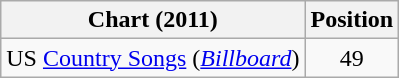<table class="wikitable sortable">
<tr>
<th scope="col">Chart (2011)</th>
<th scope="col">Position</th>
</tr>
<tr>
<td>US <a href='#'>Country Songs</a> (<em><a href='#'>Billboard</a></em>)</td>
<td align="center">49</td>
</tr>
</table>
